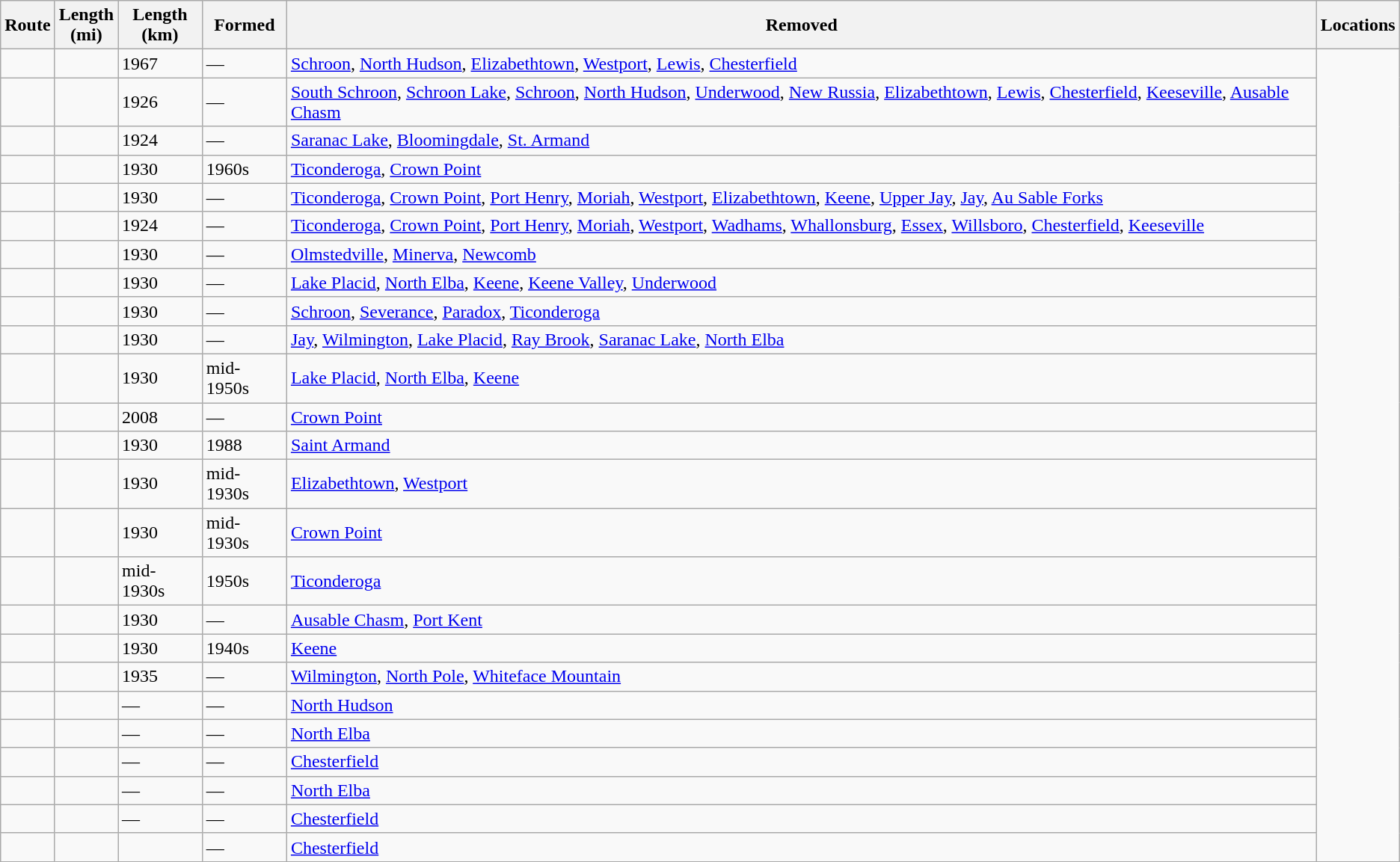<table class="wikitable sortable">
<tr>
<th>Route</th>
<th>Length<br>(mi)</th>
<th>Length<br>(km)</th>
<th>Formed</th>
<th>Removed</th>
<th class="unsortable">Locations</th>
</tr>
<tr>
<td></td>
<td></td>
<td>1967</td>
<td>—</td>
<td><a href='#'>Schroon</a>, <a href='#'>North Hudson</a>, <a href='#'>Elizabethtown</a>, <a href='#'>Westport</a>, <a href='#'>Lewis</a>, <a href='#'>Chesterfield</a></td>
</tr>
<tr>
<td></td>
<td></td>
<td>1926</td>
<td>—</td>
<td><a href='#'>South Schroon</a>, <a href='#'>Schroon Lake</a>, <a href='#'>Schroon</a>, <a href='#'>North Hudson</a>, <a href='#'>Underwood</a>, <a href='#'>New Russia</a>, <a href='#'>Elizabethtown</a>, <a href='#'>Lewis</a>, <a href='#'>Chesterfield</a>, <a href='#'>Keeseville</a>, <a href='#'>Ausable Chasm</a></td>
</tr>
<tr>
<td></td>
<td></td>
<td>1924</td>
<td>—</td>
<td><a href='#'>Saranac Lake</a>, <a href='#'>Bloomingdale</a>, <a href='#'>St. Armand</a></td>
</tr>
<tr>
<td></td>
<td></td>
<td>1930</td>
<td>1960s</td>
<td><a href='#'>Ticonderoga</a>, <a href='#'>Crown Point</a></td>
</tr>
<tr>
<td></td>
<td></td>
<td>1930</td>
<td>—</td>
<td><a href='#'>Ticonderoga</a>, <a href='#'>Crown Point</a>, <a href='#'>Port Henry</a>, <a href='#'>Moriah</a>, <a href='#'>Westport</a>, <a href='#'>Elizabethtown</a>, <a href='#'>Keene</a>, <a href='#'>Upper Jay</a>, <a href='#'>Jay</a>, <a href='#'>Au Sable Forks</a></td>
</tr>
<tr>
<td></td>
<td></td>
<td>1924</td>
<td>—</td>
<td><a href='#'>Ticonderoga</a>, <a href='#'>Crown Point</a>, <a href='#'>Port Henry</a>, <a href='#'>Moriah</a>, <a href='#'>Westport</a>, <a href='#'>Wadhams</a>, <a href='#'>Whallonsburg</a>, <a href='#'>Essex</a>, <a href='#'>Willsboro</a>, <a href='#'>Chesterfield</a>, <a href='#'>Keeseville</a></td>
</tr>
<tr>
<td></td>
<td></td>
<td>1930</td>
<td>—</td>
<td><a href='#'>Olmstedville</a>, <a href='#'>Minerva</a>, <a href='#'>Newcomb</a></td>
</tr>
<tr>
<td></td>
<td></td>
<td>1930</td>
<td>—</td>
<td><a href='#'>Lake Placid</a>, <a href='#'>North Elba</a>, <a href='#'>Keene</a>, <a href='#'>Keene Valley</a>, <a href='#'>Underwood</a></td>
</tr>
<tr>
<td></td>
<td></td>
<td>1930</td>
<td>—</td>
<td><a href='#'>Schroon</a>, <a href='#'>Severance</a>, <a href='#'>Paradox</a>, <a href='#'>Ticonderoga</a></td>
</tr>
<tr>
<td></td>
<td></td>
<td>1930</td>
<td>—</td>
<td><a href='#'>Jay</a>, <a href='#'>Wilmington</a>, <a href='#'>Lake Placid</a>, <a href='#'>Ray Brook</a>, <a href='#'>Saranac Lake</a>, <a href='#'>North Elba</a></td>
</tr>
<tr>
<td></td>
<td></td>
<td>1930</td>
<td>mid-1950s</td>
<td><a href='#'>Lake Placid</a>, <a href='#'>North Elba</a>, <a href='#'>Keene</a></td>
</tr>
<tr>
<td></td>
<td></td>
<td>2008</td>
<td>—</td>
<td><a href='#'>Crown Point</a></td>
</tr>
<tr>
<td></td>
<td></td>
<td>1930</td>
<td>1988</td>
<td><a href='#'>Saint Armand</a></td>
</tr>
<tr>
<td></td>
<td></td>
<td>1930</td>
<td>mid-1930s</td>
<td><a href='#'>Elizabethtown</a>, <a href='#'>Westport</a></td>
</tr>
<tr>
<td></td>
<td></td>
<td>1930</td>
<td>mid-1930s</td>
<td><a href='#'>Crown Point</a></td>
</tr>
<tr>
<td></td>
<td></td>
<td>mid-1930s</td>
<td>1950s</td>
<td><a href='#'>Ticonderoga</a></td>
</tr>
<tr>
<td></td>
<td></td>
<td>1930</td>
<td>—</td>
<td><a href='#'>Ausable Chasm</a>, <a href='#'>Port Kent</a></td>
</tr>
<tr>
<td></td>
<td></td>
<td>1930</td>
<td>1940s</td>
<td><a href='#'>Keene</a></td>
</tr>
<tr>
<td></td>
<td></td>
<td>1935</td>
<td>—</td>
<td><a href='#'>Wilmington</a>, <a href='#'>North Pole</a>, <a href='#'>Whiteface Mountain</a></td>
</tr>
<tr>
<td></td>
<td></td>
<td>—</td>
<td>—</td>
<td><a href='#'>North Hudson</a></td>
</tr>
<tr>
<td></td>
<td></td>
<td>—</td>
<td>—</td>
<td><a href='#'>North Elba</a></td>
</tr>
<tr>
<td></td>
<td></td>
<td>—</td>
<td>—</td>
<td><a href='#'>Chesterfield</a></td>
</tr>
<tr>
<td></td>
<td></td>
<td>—</td>
<td>—</td>
<td><a href='#'>North Elba</a></td>
</tr>
<tr>
<td></td>
<td></td>
<td>—</td>
<td>—</td>
<td><a href='#'>Chesterfield</a></td>
</tr>
<tr>
<td></td>
<td></td>
<td></td>
<td>—</td>
<td><a href='#'>Chesterfield</a></td>
</tr>
</table>
